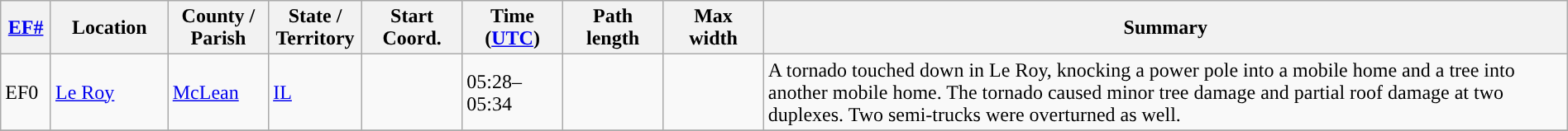<table class="wikitable sortable" style="width:100%;">
<tr>
<th scope="col"  style="width:3%; text-align:center;"><a href='#'>EF#</a></th>
<th scope="col"  style="width:7%; text-align:center;" class="unsortable">Location</th>
<th scope="col"  style="width:6%; text-align:center;" class="unsortable">County / Parish</th>
<th scope="col"  style="width:5%; text-align:center;">State / Territory</th>
<th scope="col"  style="width:6%; text-align:center;">Start Coord.</th>
<th scope="col"  style="width:6%; text-align:center;">Time (<a href='#'>UTC</a>)</th>
<th scope="col"  style="width:6%; text-align:center;">Path length</th>
<th scope="col"  style="width:6%; text-align:center;">Max width</th>
<th scope="col" class="unsortable" style="width:48%; text-align:center;">Summary</th>
</tr>
<tr>
<td>EF0</td>
<td><a href='#'>Le Roy</a></td>
<td><a href='#'>McLean</a></td>
<td><a href='#'>IL</a></td>
<td></td>
<td>05:28–05:34</td>
<td></td>
<td></td>
<td>A tornado touched down in Le Roy, knocking a power pole into a mobile home and a tree into another mobile home. The tornado caused minor tree damage and partial roof damage at two duplexes. Two semi-trucks were overturned as well.</td>
</tr>
<tr>
</tr>
</table>
